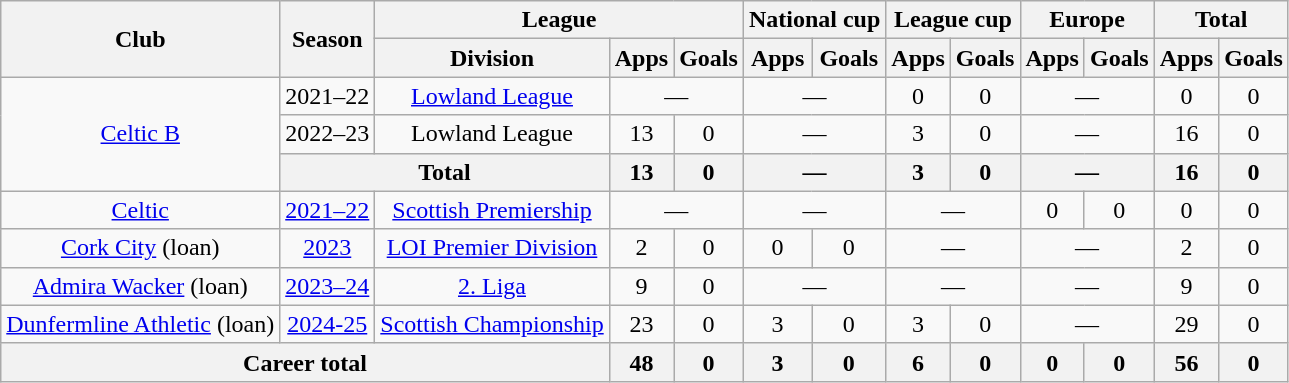<table class="wikitable" style="text-align:center">
<tr>
<th rowspan="2">Club</th>
<th rowspan="2">Season</th>
<th colspan="3">League</th>
<th colspan="2">National cup</th>
<th colspan="2">League cup</th>
<th colspan="2">Europe</th>
<th colspan="2">Total</th>
</tr>
<tr>
<th>Division</th>
<th>Apps</th>
<th>Goals</th>
<th>Apps</th>
<th>Goals</th>
<th>Apps</th>
<th>Goals</th>
<th>Apps</th>
<th>Goals</th>
<th>Apps</th>
<th>Goals</th>
</tr>
<tr>
<td rowspan="3"><a href='#'>Celtic B</a></td>
<td>2021–22</td>
<td><a href='#'>Lowland League</a></td>
<td colspan="2">—</td>
<td colspan="2">—</td>
<td>0</td>
<td>0</td>
<td colspan="2">—</td>
<td>0</td>
<td>0</td>
</tr>
<tr>
<td>2022–23</td>
<td>Lowland League</td>
<td>13</td>
<td>0</td>
<td colspan="2">—</td>
<td>3</td>
<td>0</td>
<td colspan="2">—</td>
<td>16</td>
<td>0</td>
</tr>
<tr>
<th colspan="2">Total</th>
<th>13</th>
<th>0</th>
<th colspan="2">—</th>
<th>3</th>
<th>0</th>
<th colspan="2">—</th>
<th>16</th>
<th>0</th>
</tr>
<tr>
<td><a href='#'>Celtic</a></td>
<td><a href='#'>2021–22</a></td>
<td><a href='#'>Scottish Premiership</a></td>
<td colspan="2">—</td>
<td colspan="2">—</td>
<td colspan="2">—</td>
<td>0</td>
<td>0</td>
<td>0</td>
<td>0</td>
</tr>
<tr>
<td><a href='#'>Cork City</a> (loan)</td>
<td><a href='#'>2023</a></td>
<td><a href='#'>LOI Premier Division</a></td>
<td>2</td>
<td>0</td>
<td>0</td>
<td>0</td>
<td colspan="2">—</td>
<td colspan="2">—</td>
<td>2</td>
<td>0</td>
</tr>
<tr>
<td><a href='#'>Admira Wacker</a> (loan)</td>
<td><a href='#'>2023–24</a></td>
<td><a href='#'>2. Liga</a></td>
<td>9</td>
<td>0</td>
<td colspan="2">—</td>
<td colspan="2">—</td>
<td colspan="2">—</td>
<td>9</td>
<td>0</td>
</tr>
<tr>
<td><a href='#'>Dunfermline Athletic</a> (loan)</td>
<td><a href='#'>2024-25</a></td>
<td><a href='#'>Scottish Championship</a></td>
<td>23</td>
<td>0</td>
<td>3</td>
<td>0</td>
<td>3</td>
<td>0</td>
<td colspan="2">—</td>
<td>29</td>
<td>0</td>
</tr>
<tr>
<th colspan="3">Career total</th>
<th>48</th>
<th>0</th>
<th>3</th>
<th>0</th>
<th>6</th>
<th>0</th>
<th>0</th>
<th>0</th>
<th>56</th>
<th>0</th>
</tr>
</table>
